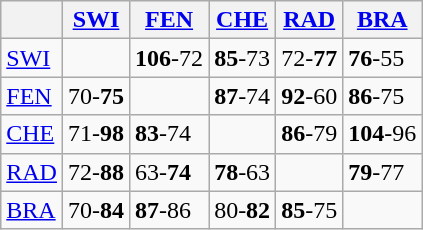<table class="wikitable">
<tr>
<th></th>
<th> <a href='#'>SWI</a></th>
<th> <a href='#'>FEN</a></th>
<th> <a href='#'>CHE</a></th>
<th> <a href='#'>RAD</a></th>
<th> <a href='#'>BRA</a></th>
</tr>
<tr>
<td> <a href='#'>SWI</a></td>
<td></td>
<td><strong>106</strong>-72</td>
<td><strong>85</strong>-73</td>
<td>72-<strong>77</strong></td>
<td><strong>76</strong>-55</td>
</tr>
<tr>
<td> <a href='#'>FEN</a></td>
<td>70-<strong>75</strong></td>
<td></td>
<td><strong>87</strong>-74</td>
<td><strong>92</strong>-60</td>
<td><strong>86</strong>-75</td>
</tr>
<tr>
<td> <a href='#'>CHE</a></td>
<td>71-<strong>98</strong></td>
<td><strong>83</strong>-74</td>
<td></td>
<td><strong>86</strong>-79</td>
<td><strong>104</strong>-96</td>
</tr>
<tr>
<td> <a href='#'>RAD</a></td>
<td>72-<strong>88</strong></td>
<td>63-<strong>74</strong></td>
<td><strong>78</strong>-63</td>
<td></td>
<td><strong>79</strong>-77</td>
</tr>
<tr>
<td> <a href='#'>BRA</a></td>
<td>70-<strong>84</strong></td>
<td><strong>87</strong>-86</td>
<td>80-<strong>82</strong></td>
<td><strong>85</strong>-75</td>
<td></td>
</tr>
</table>
